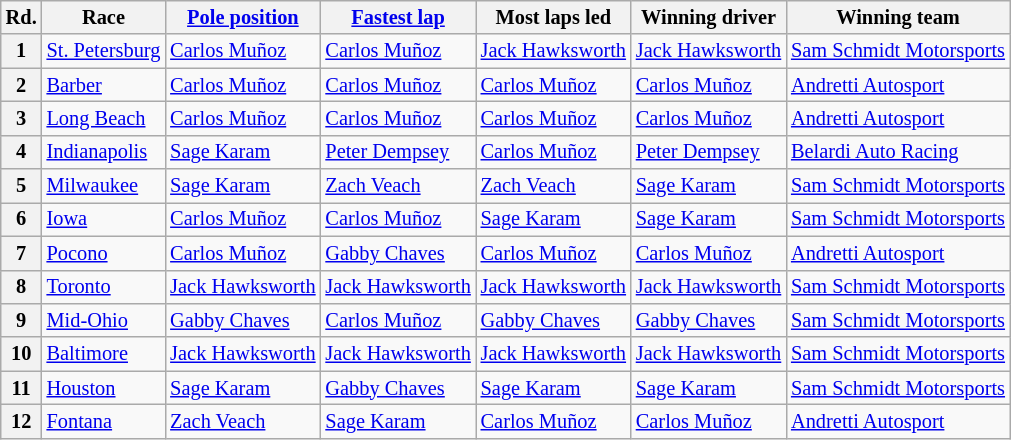<table class="wikitable sortable" style="font-size: 85%">
<tr>
<th>Rd.</th>
<th>Race</th>
<th><a href='#'>Pole position</a></th>
<th><a href='#'>Fastest lap</a></th>
<th>Most laps led</th>
<th>Winning driver</th>
<th>Winning team</th>
</tr>
<tr>
<th>1</th>
<td> <a href='#'>St. Petersburg</a></td>
<td> <a href='#'>Carlos Muñoz</a></td>
<td> <a href='#'>Carlos Muñoz</a></td>
<td> <a href='#'>Jack Hawksworth</a></td>
<td> <a href='#'>Jack Hawksworth</a></td>
<td> <a href='#'>Sam Schmidt Motorsports</a></td>
</tr>
<tr>
<th>2</th>
<td> <a href='#'>Barber</a></td>
<td> <a href='#'>Carlos Muñoz</a></td>
<td> <a href='#'>Carlos Muñoz</a></td>
<td> <a href='#'>Carlos Muñoz</a></td>
<td> <a href='#'>Carlos Muñoz</a></td>
<td> <a href='#'>Andretti Autosport</a></td>
</tr>
<tr>
<th>3</th>
<td> <a href='#'>Long Beach</a></td>
<td> <a href='#'>Carlos Muñoz</a></td>
<td> <a href='#'>Carlos Muñoz</a></td>
<td> <a href='#'>Carlos Muñoz</a></td>
<td> <a href='#'>Carlos Muñoz</a></td>
<td> <a href='#'>Andretti Autosport</a></td>
</tr>
<tr>
<th>4</th>
<td> <a href='#'>Indianapolis</a></td>
<td> <a href='#'>Sage Karam</a></td>
<td> <a href='#'>Peter Dempsey</a></td>
<td> <a href='#'>Carlos Muñoz</a></td>
<td> <a href='#'>Peter Dempsey</a></td>
<td> <a href='#'>Belardi Auto Racing</a></td>
</tr>
<tr>
<th>5</th>
<td> <a href='#'>Milwaukee</a></td>
<td> <a href='#'>Sage Karam</a></td>
<td> <a href='#'>Zach Veach</a></td>
<td> <a href='#'>Zach Veach</a></td>
<td> <a href='#'>Sage Karam</a></td>
<td> <a href='#'>Sam Schmidt Motorsports</a></td>
</tr>
<tr>
<th>6</th>
<td> <a href='#'>Iowa</a></td>
<td> <a href='#'>Carlos Muñoz</a></td>
<td> <a href='#'>Carlos Muñoz</a></td>
<td> <a href='#'>Sage Karam</a></td>
<td> <a href='#'>Sage Karam</a></td>
<td> <a href='#'>Sam Schmidt Motorsports</a></td>
</tr>
<tr>
<th>7</th>
<td> <a href='#'>Pocono</a></td>
<td> <a href='#'>Carlos Muñoz</a></td>
<td> <a href='#'>Gabby Chaves</a></td>
<td> <a href='#'>Carlos Muñoz</a></td>
<td> <a href='#'>Carlos Muñoz</a></td>
<td> <a href='#'>Andretti Autosport</a></td>
</tr>
<tr>
<th>8</th>
<td> <a href='#'>Toronto</a></td>
<td> <a href='#'>Jack Hawksworth</a></td>
<td> <a href='#'>Jack Hawksworth</a></td>
<td> <a href='#'>Jack Hawksworth</a></td>
<td> <a href='#'>Jack Hawksworth</a></td>
<td> <a href='#'>Sam Schmidt Motorsports</a></td>
</tr>
<tr>
<th>9</th>
<td> <a href='#'>Mid-Ohio</a></td>
<td> <a href='#'>Gabby Chaves</a></td>
<td> <a href='#'>Carlos Muñoz</a></td>
<td> <a href='#'>Gabby Chaves</a></td>
<td> <a href='#'>Gabby Chaves</a></td>
<td> <a href='#'>Sam Schmidt Motorsports</a></td>
</tr>
<tr>
<th>10</th>
<td> <a href='#'>Baltimore</a></td>
<td> <a href='#'>Jack Hawksworth</a></td>
<td> <a href='#'>Jack Hawksworth</a></td>
<td> <a href='#'>Jack Hawksworth</a></td>
<td> <a href='#'>Jack Hawksworth</a></td>
<td> <a href='#'>Sam Schmidt Motorsports</a></td>
</tr>
<tr>
<th>11</th>
<td> <a href='#'>Houston</a></td>
<td> <a href='#'>Sage Karam</a></td>
<td> <a href='#'>Gabby Chaves</a></td>
<td> <a href='#'>Sage Karam</a></td>
<td> <a href='#'>Sage Karam</a></td>
<td> <a href='#'>Sam Schmidt Motorsports</a></td>
</tr>
<tr>
<th>12</th>
<td> <a href='#'>Fontana</a></td>
<td> <a href='#'>Zach Veach</a></td>
<td> <a href='#'>Sage Karam</a></td>
<td> <a href='#'>Carlos Muñoz</a></td>
<td> <a href='#'>Carlos Muñoz</a></td>
<td> <a href='#'>Andretti Autosport</a></td>
</tr>
</table>
